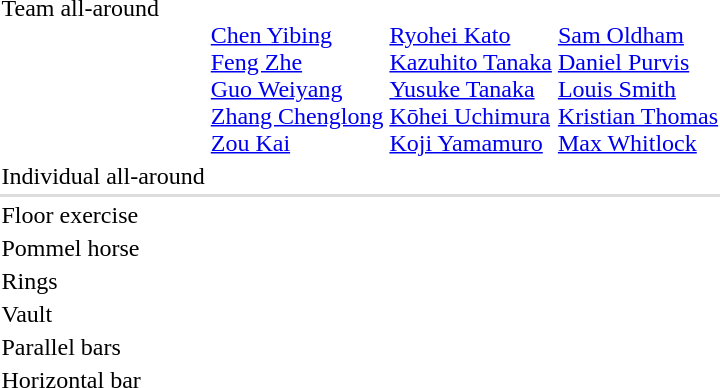<table>
<tr valign="top">
<td>Team all-around<br></td>
<td><br><a href='#'>Chen Yibing</a><br><a href='#'>Feng Zhe</a><br><a href='#'>Guo Weiyang</a><br><a href='#'>Zhang Chenglong</a><br><a href='#'>Zou Kai</a></td>
<td><br><a href='#'>Ryohei Kato</a><br><a href='#'>Kazuhito Tanaka</a><br><a href='#'>Yusuke Tanaka</a><br><a href='#'>Kōhei Uchimura</a><br><a href='#'>Koji Yamamuro</a></td>
<td><br><a href='#'>Sam Oldham</a><br><a href='#'>Daniel Purvis</a><br><a href='#'>Louis Smith</a><br><a href='#'>Kristian Thomas</a><br><a href='#'>Max Whitlock</a></td>
</tr>
<tr valign="top">
<td>Individual all-around<br></td>
<td></td>
<td></td>
<td></td>
</tr>
<tr bgcolor=#DDDDDD>
<td colspan=7></td>
</tr>
<tr>
<td>Floor exercise <br></td>
<td></td>
<td></td>
<td></td>
</tr>
<tr>
<td>Pommel horse<br></td>
<td></td>
<td></td>
<td></td>
</tr>
<tr>
<td>Rings<br></td>
<td></td>
<td></td>
<td></td>
</tr>
<tr>
<td>Vault<br></td>
<td></td>
<td></td>
<td></td>
</tr>
<tr>
<td>Parallel bars<br></td>
<td></td>
<td></td>
<td></td>
</tr>
<tr>
<td>Horizontal bar<br></td>
<td></td>
<td></td>
<td></td>
</tr>
</table>
